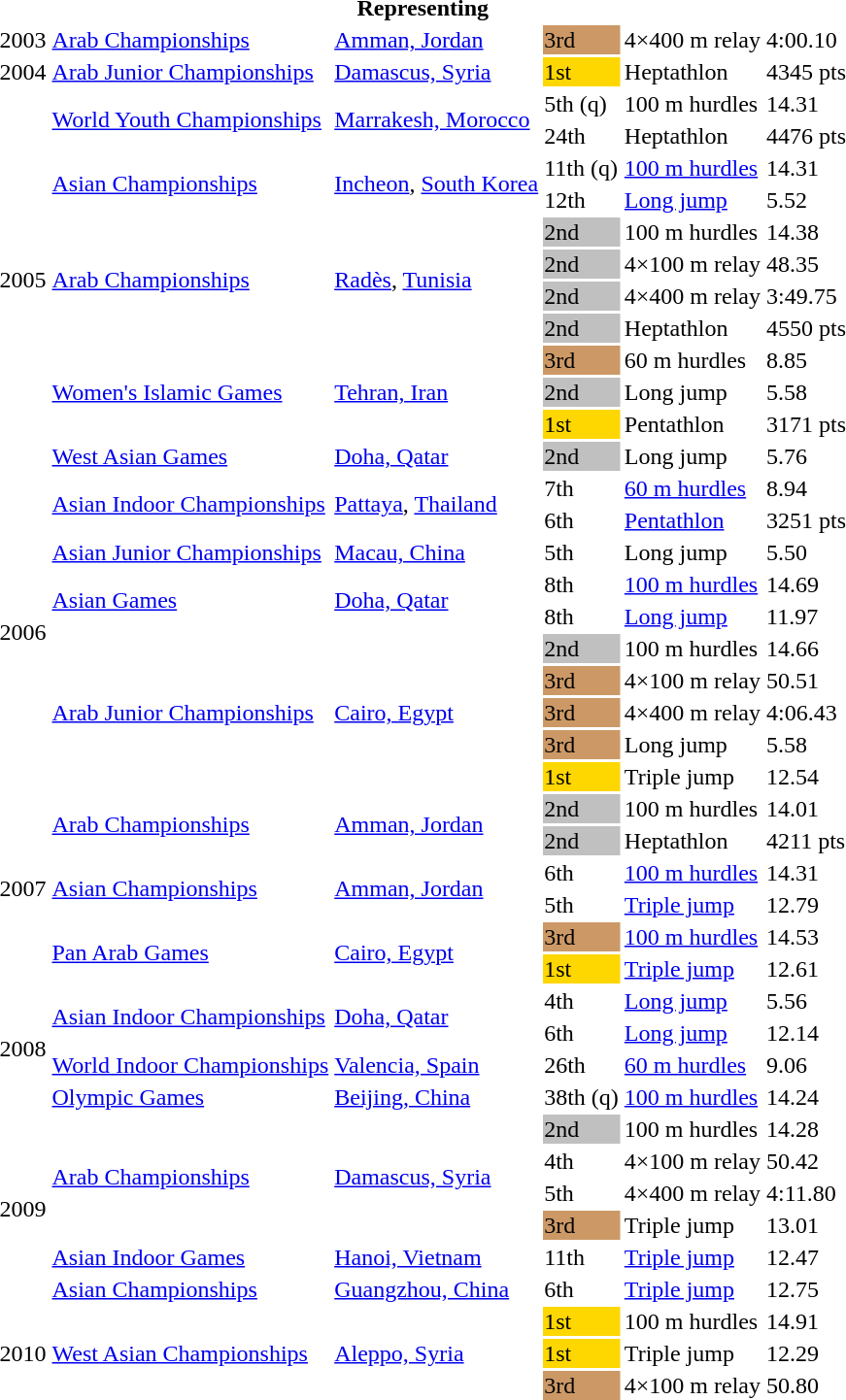<table>
<tr>
<th colspan="6">Representing </th>
</tr>
<tr>
<td>2003</td>
<td><a href='#'>Arab Championships</a></td>
<td><a href='#'>Amman, Jordan</a></td>
<td bgcolor=cc9966>3rd</td>
<td>4×400 m relay</td>
<td>4:00.10</td>
</tr>
<tr>
<td>2004</td>
<td><a href='#'>Arab Junior Championships</a></td>
<td><a href='#'>Damascus, Syria</a></td>
<td bgcolor=gold>1st</td>
<td>Heptathlon</td>
<td>4345 pts</td>
</tr>
<tr>
<td rowspan=12>2005</td>
<td rowspan=2><a href='#'>World Youth Championships</a></td>
<td rowspan=2><a href='#'>Marrakesh, Morocco</a></td>
<td>5th (q)</td>
<td>100 m hurdles</td>
<td>14.31</td>
</tr>
<tr>
<td>24th</td>
<td>Heptathlon</td>
<td>4476 pts</td>
</tr>
<tr>
<td rowspan=2><a href='#'>Asian Championships</a></td>
<td rowspan=2><a href='#'>Incheon</a>, <a href='#'>South Korea</a></td>
<td>11th (q)</td>
<td><a href='#'>100 m hurdles</a></td>
<td>14.31</td>
</tr>
<tr>
<td>12th</td>
<td><a href='#'>Long jump</a></td>
<td>5.52</td>
</tr>
<tr>
<td rowspan=4><a href='#'>Arab Championships</a></td>
<td rowspan=4><a href='#'>Radès</a>, <a href='#'>Tunisia</a></td>
<td bgcolor=silver>2nd</td>
<td>100 m hurdles</td>
<td>14.38</td>
</tr>
<tr>
<td bgcolor=silver>2nd</td>
<td>4×100 m relay</td>
<td>48.35</td>
</tr>
<tr>
<td bgcolor=silver>2nd</td>
<td>4×400 m relay</td>
<td>3:49.75</td>
</tr>
<tr>
<td bgcolor=silver>2nd</td>
<td>Heptathlon</td>
<td>4550 pts</td>
</tr>
<tr>
<td rowspan=3><a href='#'>Women's Islamic Games</a></td>
<td rowspan=3><a href='#'>Tehran, Iran</a></td>
<td bgcolor=cc9966>3rd</td>
<td>60 m hurdles</td>
<td>8.85</td>
</tr>
<tr>
<td bgcolor=silver>2nd</td>
<td>Long jump</td>
<td>5.58</td>
</tr>
<tr>
<td bgcolor=gold>1st</td>
<td>Pentathlon</td>
<td>3171 pts</td>
</tr>
<tr>
<td><a href='#'>West Asian Games</a></td>
<td><a href='#'>Doha, Qatar</a></td>
<td bgcolor=silver>2nd</td>
<td>Long jump</td>
<td>5.76</td>
</tr>
<tr>
<td rowspan=10>2006</td>
<td rowspan=2><a href='#'>Asian Indoor Championships</a></td>
<td rowspan=2><a href='#'>Pattaya</a>, <a href='#'>Thailand</a></td>
<td>7th</td>
<td><a href='#'>60 m hurdles</a></td>
<td>8.94</td>
</tr>
<tr>
<td>6th</td>
<td><a href='#'>Pentathlon</a></td>
<td>3251 pts</td>
</tr>
<tr>
<td><a href='#'>Asian Junior Championships</a></td>
<td><a href='#'>Macau, China</a></td>
<td>5th</td>
<td>Long jump</td>
<td>5.50</td>
</tr>
<tr>
<td rowspan=2><a href='#'>Asian Games</a></td>
<td rowspan=2><a href='#'>Doha, Qatar</a></td>
<td>8th</td>
<td><a href='#'>100 m hurdles</a></td>
<td>14.69</td>
</tr>
<tr>
<td>8th</td>
<td><a href='#'>Long jump</a></td>
<td>11.97</td>
</tr>
<tr>
<td rowspan=5><a href='#'>Arab Junior Championships</a></td>
<td rowspan=5><a href='#'>Cairo, Egypt</a></td>
<td bgcolor=silver>2nd</td>
<td>100 m hurdles</td>
<td>14.66</td>
</tr>
<tr>
<td bgcolor=cc9966>3rd</td>
<td>4×100 m relay</td>
<td>50.51</td>
</tr>
<tr>
<td bgcolor=cc9966>3rd</td>
<td>4×400 m relay</td>
<td>4:06.43</td>
</tr>
<tr>
<td bgcolor=cc9966>3rd</td>
<td>Long jump</td>
<td>5.58</td>
</tr>
<tr>
<td bgcolor=gold>1st</td>
<td>Triple jump</td>
<td>12.54</td>
</tr>
<tr>
<td rowspan=6>2007</td>
<td rowspan=2><a href='#'>Arab Championships</a></td>
<td rowspan=2><a href='#'>Amman, Jordan</a></td>
<td bgcolor=silver>2nd</td>
<td>100 m hurdles</td>
<td>14.01</td>
</tr>
<tr>
<td bgcolor=silver>2nd</td>
<td>Heptathlon</td>
<td>4211 pts</td>
</tr>
<tr>
<td rowspan=2><a href='#'>Asian Championships</a></td>
<td rowspan=2><a href='#'>Amman, Jordan</a></td>
<td>6th</td>
<td><a href='#'>100 m hurdles</a></td>
<td>14.31</td>
</tr>
<tr>
<td>5th</td>
<td><a href='#'>Triple jump</a></td>
<td>12.79</td>
</tr>
<tr>
<td rowspan=2><a href='#'>Pan Arab Games</a></td>
<td rowspan=2><a href='#'>Cairo, Egypt</a></td>
<td bgcolor=cc9966>3rd</td>
<td><a href='#'>100 m hurdles</a></td>
<td>14.53</td>
</tr>
<tr>
<td bgcolor=gold>1st</td>
<td><a href='#'>Triple jump</a></td>
<td>12.61</td>
</tr>
<tr>
<td rowspan=4>2008</td>
<td rowspan=2><a href='#'>Asian Indoor Championships</a></td>
<td rowspan=2><a href='#'>Doha, Qatar</a></td>
<td>4th</td>
<td><a href='#'>Long jump</a></td>
<td>5.56</td>
</tr>
<tr>
<td>6th</td>
<td><a href='#'>Long jump</a></td>
<td>12.14</td>
</tr>
<tr>
<td><a href='#'>World Indoor Championships</a></td>
<td><a href='#'>Valencia, Spain</a></td>
<td>26th</td>
<td><a href='#'>60 m hurdles</a></td>
<td>9.06</td>
</tr>
<tr>
<td><a href='#'>Olympic Games</a></td>
<td><a href='#'>Beijing, China</a></td>
<td>38th (q)</td>
<td><a href='#'>100 m hurdles</a></td>
<td>14.24</td>
</tr>
<tr>
<td rowspan=6>2009</td>
<td rowspan=4><a href='#'>Arab Championships</a></td>
<td rowspan=4><a href='#'>Damascus, Syria</a></td>
<td bgcolor=silver>2nd</td>
<td>100 m hurdles</td>
<td>14.28</td>
</tr>
<tr>
<td>4th</td>
<td>4×100 m relay</td>
<td>50.42</td>
</tr>
<tr>
<td>5th</td>
<td>4×400 m relay</td>
<td>4:11.80</td>
</tr>
<tr>
<td bgcolor=cc9966>3rd</td>
<td>Triple jump</td>
<td>13.01 </td>
</tr>
<tr>
<td><a href='#'>Asian Indoor Games</a></td>
<td><a href='#'>Hanoi, Vietnam</a></td>
<td>11th</td>
<td><a href='#'>Triple jump</a></td>
<td>12.47</td>
</tr>
<tr>
<td><a href='#'>Asian Championships</a></td>
<td><a href='#'>Guangzhou, China</a></td>
<td>6th</td>
<td><a href='#'>Triple jump</a></td>
<td>12.75</td>
</tr>
<tr>
<td rowspan=3>2010</td>
<td rowspan=3><a href='#'>West Asian Championships</a></td>
<td rowspan=3><a href='#'>Aleppo, Syria</a></td>
<td bgcolor=gold>1st</td>
<td>100 m hurdles</td>
<td>14.91</td>
</tr>
<tr>
<td bgcolor=gold>1st</td>
<td>Triple jump</td>
<td>12.29</td>
</tr>
<tr>
<td bgcolor=cc9966>3rd</td>
<td>4×100 m relay</td>
<td>50.80</td>
</tr>
<tr>
</tr>
</table>
